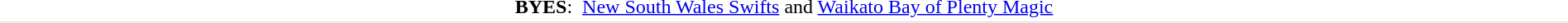<table style="text-align:center; border-bottom:1px solid #E0E0E0" width=100%>
<tr>
<td><strong>BYES</strong>:  <a href='#'>New South Wales Swifts</a> and <a href='#'>Waikato Bay of Plenty Magic</a></td>
</tr>
</table>
